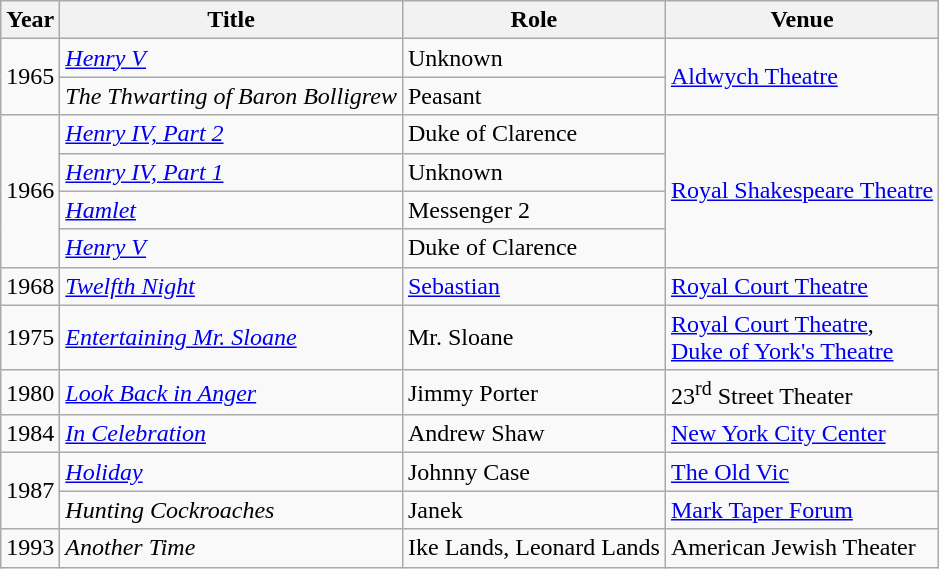<table class="wikitable sortable">
<tr>
<th>Year</th>
<th>Title</th>
<th>Role</th>
<th>Venue</th>
</tr>
<tr>
<td rowspan="2">1965</td>
<td><a href='#'><em>Henry V</em></a></td>
<td>Unknown</td>
<td rowspan="2"><a href='#'>Aldwych Theatre</a></td>
</tr>
<tr>
<td><em>The Thwarting of Baron Bolligrew</em></td>
<td>Peasant</td>
</tr>
<tr>
<td rowspan="4">1966</td>
<td><em><a href='#'>Henry IV, Part 2</a></em></td>
<td>Duke of Clarence</td>
<td rowspan="4"><a href='#'>Royal Shakespeare Theatre</a></td>
</tr>
<tr>
<td><em><a href='#'>Henry IV, Part 1</a></em></td>
<td>Unknown</td>
</tr>
<tr>
<td><em><a href='#'>Hamlet</a></em></td>
<td>Messenger 2</td>
</tr>
<tr>
<td><a href='#'><em>Henry V</em></a></td>
<td>Duke of Clarence</td>
</tr>
<tr>
<td>1968</td>
<td><em><a href='#'>Twelfth Night</a></em></td>
<td><a href='#'>Sebastian</a></td>
<td><a href='#'>Royal Court Theatre</a></td>
</tr>
<tr>
<td>1975</td>
<td><em><a href='#'>Entertaining Mr. Sloane</a></em></td>
<td>Mr. Sloane</td>
<td><a href='#'>Royal Court Theatre</a>,<br><a href='#'>Duke of York's Theatre</a></td>
</tr>
<tr>
<td>1980</td>
<td><em><a href='#'>Look Back in Anger</a></em></td>
<td>Jimmy Porter</td>
<td>23<sup>rd</sup> Street Theater</td>
</tr>
<tr>
<td>1984</td>
<td><em><a href='#'>In Celebration</a></em></td>
<td>Andrew Shaw</td>
<td><a href='#'>New York City Center</a></td>
</tr>
<tr>
<td rowspan="2">1987</td>
<td><em><a href='#'>Holiday</a></em></td>
<td>Johnny Case</td>
<td><a href='#'>The Old Vic</a></td>
</tr>
<tr>
<td><em>Hunting Cockroaches</em></td>
<td>Janek</td>
<td><a href='#'>Mark Taper Forum</a></td>
</tr>
<tr>
<td>1993</td>
<td><em>Another Time</em></td>
<td>Ike Lands, Leonard Lands</td>
<td>American Jewish Theater</td>
</tr>
</table>
